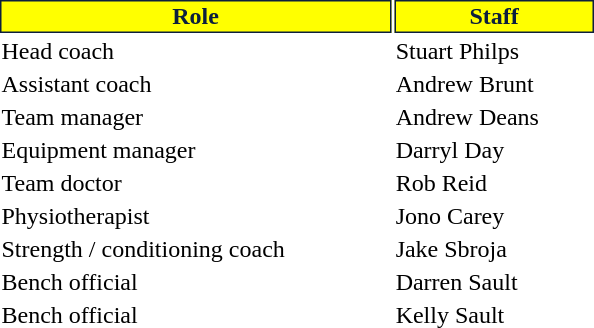<table class="toccolours" style="width:25em">
<tr>
</tr>
<tr>
<th style="background:#FFFF00;color:#0c1f3d;border:#0c1f3d 1px solid">Role</th>
<th style="background:#FFFF00;color:#0c1f3d;border:#0c1f3d 1px solid">Staff</th>
</tr>
<tr>
<td>Head coach</td>
<td> Stuart Philps</td>
</tr>
<tr>
<td>Assistant coach</td>
<td> Andrew Brunt</td>
</tr>
<tr>
<td>Team manager</td>
<td> Andrew Deans</td>
</tr>
<tr>
<td>Equipment manager</td>
<td> Darryl Day</td>
</tr>
<tr>
<td>Team doctor</td>
<td> Rob Reid</td>
</tr>
<tr>
<td>Physiotherapist</td>
<td> Jono Carey</td>
</tr>
<tr>
<td>Strength / conditioning coach</td>
<td> Jake Sbroja</td>
</tr>
<tr>
<td>Bench official</td>
<td> Darren Sault</td>
</tr>
<tr>
<td>Bench official</td>
<td> Kelly Sault</td>
</tr>
</table>
